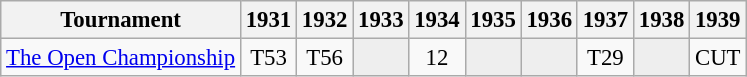<table class="wikitable" style="font-size:95%;text-align:center;">
<tr>
<th>Tournament</th>
<th>1931</th>
<th>1932</th>
<th>1933</th>
<th>1934</th>
<th>1935</th>
<th>1936</th>
<th>1937</th>
<th>1938</th>
<th>1939</th>
</tr>
<tr>
<td align=left><a href='#'>The Open Championship</a></td>
<td>T53</td>
<td>T56</td>
<td style="background:#eeeeee;"></td>
<td>12</td>
<td style="background:#eeeeee;"></td>
<td style="background:#eeeeee;"></td>
<td>T29</td>
<td style="background:#eeeeee;"></td>
<td>CUT</td>
</tr>
</table>
